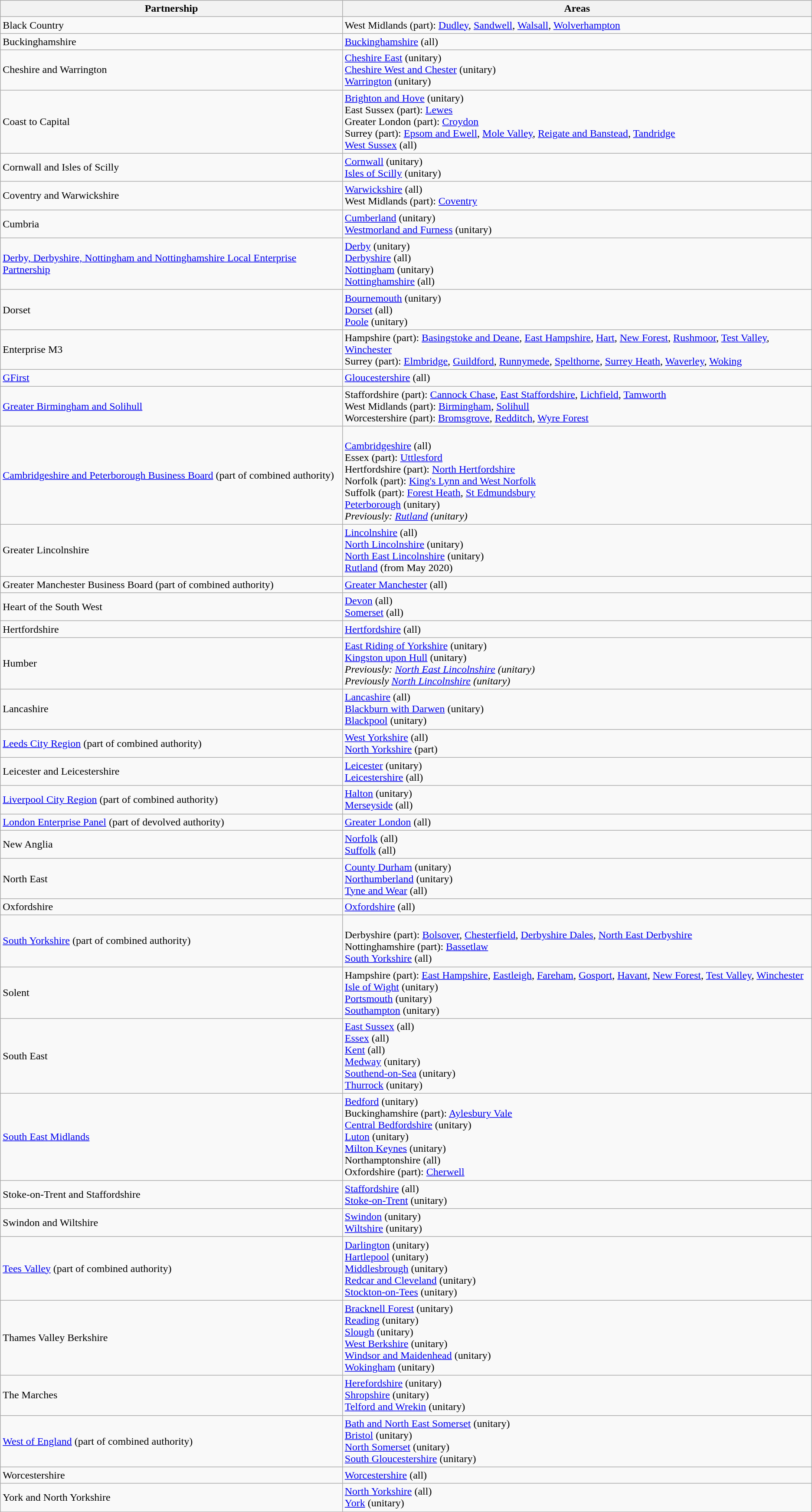<table class="wikitable">
<tr>
<th>Partnership</th>
<th>Areas</th>
</tr>
<tr>
<td>Black Country </td>
<td>West Midlands (part): <a href='#'>Dudley</a>, <a href='#'>Sandwell</a>, <a href='#'>Walsall</a>, <a href='#'>Wolverhampton</a></td>
</tr>
<tr>
<td>Buckinghamshire  </td>
<td><a href='#'>Buckinghamshire</a> (all)</td>
</tr>
<tr>
<td>Cheshire and Warrington </td>
<td><a href='#'>Cheshire East</a> (unitary)<br><a href='#'>Cheshire West and Chester</a> (unitary)<br><a href='#'>Warrington</a> (unitary)</td>
</tr>
<tr>
<td>Coast to Capital  </td>
<td><a href='#'>Brighton and Hove</a> (unitary)<br>East Sussex (part): <a href='#'>Lewes</a><br>Greater London (part): <a href='#'>Croydon</a><br>Surrey (part): <a href='#'>Epsom and Ewell</a>, <a href='#'>Mole Valley</a>, <a href='#'>Reigate and Banstead</a>, <a href='#'>Tandridge</a><br><a href='#'>West Sussex</a> (all)</td>
</tr>
<tr>
<td>Cornwall and Isles of Scilly </td>
<td><a href='#'>Cornwall</a> (unitary)<br><a href='#'>Isles of Scilly</a> (unitary)</td>
</tr>
<tr>
<td>Coventry and Warwickshire </td>
<td><a href='#'>Warwickshire</a> (all)<br>West Midlands (part): <a href='#'>Coventry</a></td>
</tr>
<tr>
<td>Cumbria </td>
<td><a href='#'>Cumberland</a> (unitary)<br><a href='#'>Westmorland and Furness</a> (unitary)</td>
</tr>
<tr>
<td><a href='#'>Derby, Derbyshire, Nottingham and Nottinghamshire Local Enterprise Partnership</a>  </td>
<td><a href='#'>Derby</a> (unitary)<br><a href='#'>Derbyshire</a> (all)<br><a href='#'>Nottingham</a> (unitary)<br><a href='#'>Nottinghamshire</a> (all)</td>
</tr>
<tr>
<td>Dorset </td>
<td><a href='#'>Bournemouth</a> (unitary)<br><a href='#'>Dorset</a> (all)<br><a href='#'>Poole</a> (unitary)</td>
</tr>
<tr>
<td>Enterprise M3  </td>
<td>Hampshire (part): <a href='#'>Basingstoke and Deane</a>, <a href='#'>East Hampshire</a>, <a href='#'>Hart</a>, <a href='#'>New Forest</a>, <a href='#'>Rushmoor</a>, <a href='#'>Test Valley</a>, <a href='#'>Winchester</a><br>Surrey (part): <a href='#'>Elmbridge</a>, <a href='#'>Guildford</a>, <a href='#'>Runnymede</a>, <a href='#'>Spelthorne</a>, <a href='#'>Surrey Heath</a>, <a href='#'>Waverley</a>, <a href='#'>Woking</a></td>
</tr>
<tr>
<td><a href='#'>GFirst</a> </td>
<td><a href='#'>Gloucestershire</a> (all)</td>
</tr>
<tr>
<td><a href='#'>Greater Birmingham and Solihull</a>  </td>
<td>Staffordshire (part): <a href='#'>Cannock Chase</a>, <a href='#'>East Staffordshire</a>, <a href='#'>Lichfield</a>, <a href='#'>Tamworth</a><br>West Midlands (part): <a href='#'>Birmingham</a>, <a href='#'>Solihull</a><br>Worcestershire (part): <a href='#'>Bromsgrove</a>, <a href='#'>Redditch</a>, <a href='#'>Wyre Forest</a></td>
</tr>
<tr>
<td><a href='#'>Cambridgeshire and Peterborough Business Board</a> (part of combined authority)</td>
<td><br><a href='#'>Cambridgeshire</a> (all)<br>Essex (part): <a href='#'>Uttlesford</a><br>Hertfordshire (part): <a href='#'>North Hertfordshire</a><br>Norfolk (part): <a href='#'>King's Lynn and West Norfolk</a><br>Suffolk (part): <a href='#'>Forest Heath</a>, <a href='#'>St Edmundsbury</a><br><a href='#'>Peterborough</a> (unitary)<br><em>Previously: <a href='#'>Rutland</a> (unitary)</em></td>
</tr>
<tr>
<td>Greater Lincolnshire  </td>
<td><a href='#'>Lincolnshire</a> (all)<br><a href='#'>North Lincolnshire</a> (unitary)<br><a href='#'>North East Lincolnshire</a> (unitary) <br> <a href='#'>Rutland</a> (from May 2020)</td>
</tr>
<tr>
<td>Greater Manchester Business Board (part of combined authority) </td>
<td><a href='#'>Greater Manchester</a> (all)</td>
</tr>
<tr>
<td>Heart of the South West </td>
<td><a href='#'>Devon</a> (all)<br><a href='#'>Somerset</a> (all)</td>
</tr>
<tr>
<td>Hertfordshire  </td>
<td><a href='#'>Hertfordshire</a> (all)</td>
</tr>
<tr>
<td>Humber </td>
<td><a href='#'>East Riding of Yorkshire</a> (unitary)<br><a href='#'>Kingston upon Hull</a> (unitary)<br><em>Previously: <a href='#'>North East Lincolnshire</a> (unitary)</em><br><em>Previously <a href='#'>North Lincolnshire</a> (unitary)</em></td>
</tr>
<tr>
<td>Lancashire </td>
<td><a href='#'>Lancashire</a> (all)<br> <a href='#'>Blackburn with Darwen</a> (unitary) <br> <a href='#'>Blackpool</a> (unitary)</td>
</tr>
<tr>
<td><a href='#'>Leeds City Region</a> (part of combined authority)  </td>
<td> <a href='#'>West Yorkshire</a> (all) <br> <a href='#'>North Yorkshire</a> (part)</td>
</tr>
<tr>
<td>Leicester and Leicestershire </td>
<td><a href='#'>Leicester</a> (unitary)<br><a href='#'>Leicestershire</a> (all)</td>
</tr>
<tr>
<td><a href='#'>Liverpool City Region</a> (part of combined authority) </td>
<td><a href='#'>Halton</a> (unitary)<br><a href='#'>Merseyside</a> (all)</td>
</tr>
<tr>
<td><a href='#'>London Enterprise Panel</a> (part of devolved authority)</td>
<td><a href='#'>Greater London</a> (all)</td>
</tr>
<tr>
<td>New Anglia </td>
<td><a href='#'>Norfolk</a> (all)<br><a href='#'>Suffolk</a> (all)</td>
</tr>
<tr>
<td>North East </td>
<td><a href='#'>County Durham</a> (unitary)<br><a href='#'>Northumberland</a> (unitary)<br><a href='#'>Tyne and Wear</a> (all)</td>
</tr>
<tr>
<td>Oxfordshire  </td>
<td><a href='#'>Oxfordshire</a> (all)</td>
</tr>
<tr>
<td><a href='#'>South Yorkshire</a>  (part of combined authority)</td>
<td><br>Derbyshire (part): <a href='#'>Bolsover</a>, <a href='#'>Chesterfield</a>, <a href='#'>Derbyshire Dales</a>, <a href='#'>North East Derbyshire</a><br>Nottinghamshire (part): <a href='#'>Bassetlaw</a><br><a href='#'>South Yorkshire</a> (all)</td>
</tr>
<tr>
<td>Solent  </td>
<td>Hampshire (part): <a href='#'>East Hampshire</a>, <a href='#'>Eastleigh</a>, <a href='#'>Fareham</a>, <a href='#'>Gosport</a>, <a href='#'>Havant</a>, <a href='#'>New Forest</a>, <a href='#'>Test Valley</a>, <a href='#'>Winchester</a><br><a href='#'>Isle of Wight</a> (unitary)<br><a href='#'>Portsmouth</a> (unitary)<br><a href='#'>Southampton</a> (unitary)</td>
</tr>
<tr>
<td>South East  </td>
<td><a href='#'>East Sussex</a> (all)<br><a href='#'>Essex</a> (all)<br><a href='#'>Kent</a> (all)<br><a href='#'>Medway</a> (unitary)<br><a href='#'>Southend-on-Sea</a> (unitary)<br><a href='#'>Thurrock</a> (unitary)</td>
</tr>
<tr>
<td><a href='#'>South East Midlands</a>  </td>
<td><a href='#'>Bedford</a> (unitary)<br>Buckinghamshire (part): <a href='#'>Aylesbury Vale</a><br><a href='#'>Central Bedfordshire</a> (unitary)<br><a href='#'>Luton</a> (unitary)<br><a href='#'>Milton Keynes</a> (unitary)<br>Northamptonshire (all)<br>Oxfordshire (part): <a href='#'>Cherwell</a></td>
</tr>
<tr>
<td>Stoke-on-Trent and Staffordshire  </td>
<td><a href='#'>Staffordshire</a> (all)<br><a href='#'>Stoke-on-Trent</a> (unitary)</td>
</tr>
<tr>
<td>Swindon and Wiltshire </td>
<td><a href='#'>Swindon</a> (unitary)<br><a href='#'>Wiltshire</a> (unitary)</td>
</tr>
<tr>
<td><a href='#'>Tees Valley</a> (part of combined authority) </td>
<td><a href='#'>Darlington</a> (unitary)<br><a href='#'>Hartlepool</a> (unitary)<br><a href='#'>Middlesbrough</a> (unitary)<br><a href='#'>Redcar and Cleveland</a> (unitary)<br><a href='#'>Stockton-on-Tees</a> (unitary)</td>
</tr>
<tr>
<td>Thames Valley Berkshire </td>
<td><a href='#'>Bracknell Forest</a> (unitary)<br><a href='#'>Reading</a> (unitary)<br><a href='#'>Slough</a> (unitary)<br><a href='#'>West Berkshire</a> (unitary)<br><a href='#'>Windsor and Maidenhead</a> (unitary)<br><a href='#'>Wokingham</a> (unitary)</td>
</tr>
<tr>
<td>The Marches </td>
<td><a href='#'>Herefordshire</a> (unitary)<br><a href='#'>Shropshire</a> (unitary)<br><a href='#'>Telford and Wrekin</a> (unitary)</td>
</tr>
<tr>
<td><a href='#'>West of England</a> (part of combined authority) </td>
<td><a href='#'>Bath and North East Somerset</a> (unitary)<br><a href='#'>Bristol</a> (unitary)<br><a href='#'>North Somerset</a> (unitary)<br><a href='#'>South Gloucestershire</a> (unitary)</td>
</tr>
<tr>
<td>Worcestershire  </td>
<td><a href='#'>Worcestershire</a> (all)</td>
</tr>
<tr>
<td>York and North Yorkshire  </td>
<td><a href='#'>North Yorkshire</a> (all)<br><a href='#'>York</a> (unitary)</td>
</tr>
</table>
